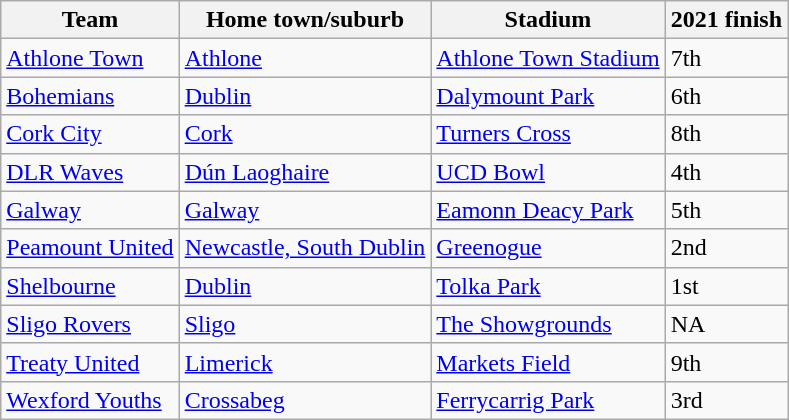<table class="wikitable sortable">
<tr>
<th>Team</th>
<th>Home town/suburb</th>
<th>Stadium</th>
<th>2021 finish</th>
</tr>
<tr>
<td><a href='#'>Athlone Town</a></td>
<td><a href='#'>Athlone</a></td>
<td><a href='#'>Athlone Town Stadium</a></td>
<td>7th</td>
</tr>
<tr>
<td><a href='#'>Bohemians</a></td>
<td><a href='#'>Dublin</a> </td>
<td><a href='#'>Dalymount Park</a></td>
<td>6th</td>
</tr>
<tr>
<td><a href='#'>Cork City</a></td>
<td><a href='#'>Cork</a></td>
<td><a href='#'>Turners Cross</a></td>
<td>8th</td>
</tr>
<tr>
<td><a href='#'>DLR Waves</a></td>
<td><a href='#'>Dún Laoghaire</a></td>
<td><a href='#'>UCD Bowl</a></td>
<td>4th</td>
</tr>
<tr>
<td><a href='#'>Galway</a></td>
<td><a href='#'>Galway</a></td>
<td><a href='#'>Eamonn Deacy Park</a></td>
<td>5th</td>
</tr>
<tr>
<td><a href='#'>Peamount United</a></td>
<td><a href='#'>Newcastle, South Dublin</a></td>
<td><a href='#'>Greenogue</a></td>
<td>2nd</td>
</tr>
<tr>
<td><a href='#'>Shelbourne</a></td>
<td><a href='#'>Dublin</a> </td>
<td><a href='#'>Tolka Park</a></td>
<td>1st</td>
</tr>
<tr>
<td><a href='#'>Sligo Rovers</a></td>
<td><a href='#'>Sligo</a></td>
<td><a href='#'>The Showgrounds</a></td>
<td>NA</td>
</tr>
<tr>
<td><a href='#'>Treaty United</a></td>
<td><a href='#'>Limerick</a></td>
<td><a href='#'>Markets Field</a></td>
<td>9th</td>
</tr>
<tr>
<td><a href='#'>Wexford Youths</a></td>
<td><a href='#'>Crossabeg</a></td>
<td><a href='#'>Ferrycarrig Park</a></td>
<td>3rd</td>
</tr>
</table>
